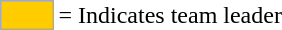<table>
<tr>
<td style="background:#fc0; border:1px solid #aaa; width:2em;"></td>
<td>= Indicates team leader</td>
</tr>
</table>
